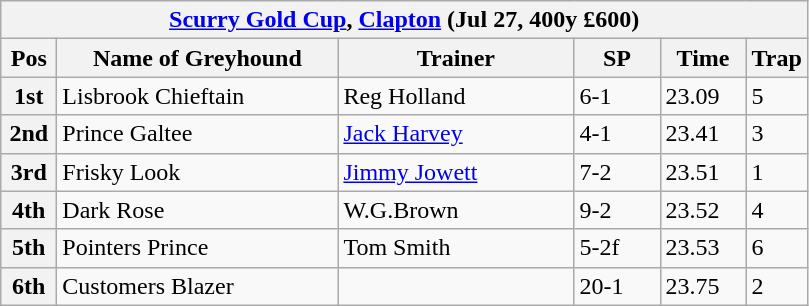<table class="wikitable">
<tr>
<th colspan="6"><a href='#'>Scurry Gold Cup</a>, <a href='#'>Clapton</a> (Jul 27, 400y £600)</th>
</tr>
<tr>
<th width=30>Pos</th>
<th width=180>Name of Greyhound</th>
<th width=150>Trainer</th>
<th width=50>SP</th>
<th width=50>Time</th>
<th width=30>Trap</th>
</tr>
<tr>
<th>1st</th>
<td>Lisbrook Chieftain</td>
<td>Reg Holland</td>
<td>6-1</td>
<td>23.09</td>
<td>5</td>
</tr>
<tr>
<th>2nd</th>
<td>Prince Galtee</td>
<td><a href='#'>Jack Harvey</a></td>
<td>4-1</td>
<td>23.41</td>
<td>3</td>
</tr>
<tr>
<th>3rd</th>
<td>Frisky Look</td>
<td><a href='#'>Jimmy Jowett</a></td>
<td>7-2</td>
<td>23.51</td>
<td>1</td>
</tr>
<tr>
<th>4th</th>
<td>Dark Rose</td>
<td>W.G.Brown</td>
<td>9-2</td>
<td>23.52</td>
<td>4</td>
</tr>
<tr>
<th>5th</th>
<td>Pointers Prince</td>
<td>Tom Smith</td>
<td>5-2f</td>
<td>23.53</td>
<td>6</td>
</tr>
<tr>
<th>6th</th>
<td>Customers Blazer</td>
<td></td>
<td>20-1</td>
<td>23.75</td>
<td>2</td>
</tr>
</table>
